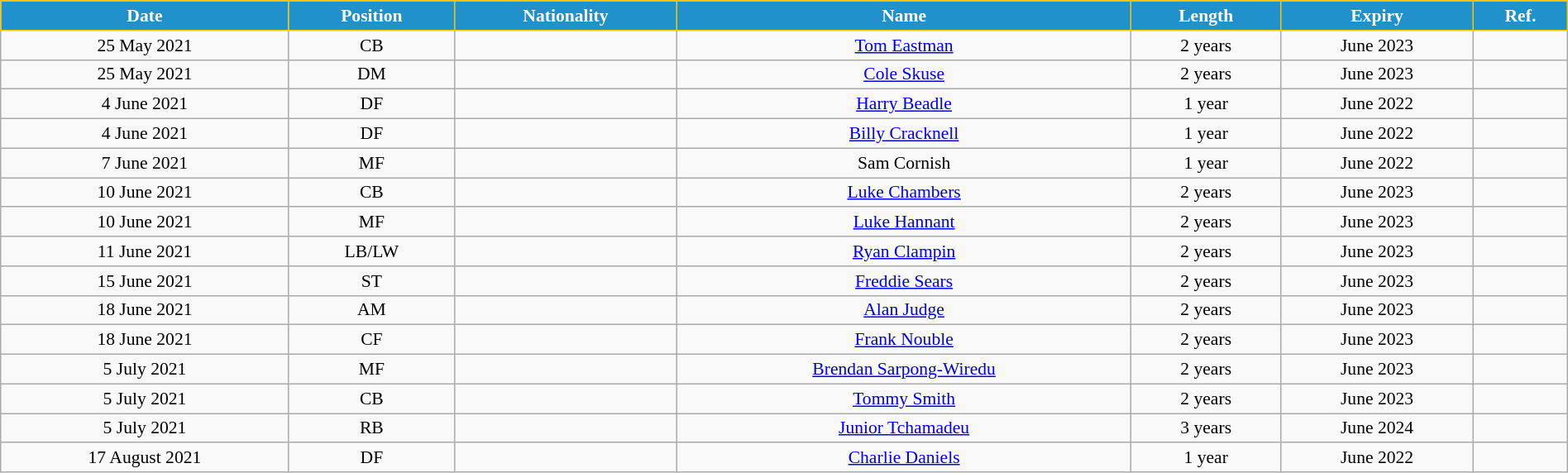<table class="wikitable" style="text-align:center; font-size:90%; width:100%;">
<tr>
<th style="background:#2191CC; color:white; border:1px solid #F7C408; text-align:center;">Date</th>
<th style="background:#2191CC; color:white; border:1px solid #F7C408; text-align:center;">Position</th>
<th style="background:#2191CC; color:white; border:1px solid #F7C408; text-align:center;">Nationality</th>
<th style="background:#2191CC; color:white; border:1px solid #F7C408; text-align:center;">Name</th>
<th style="background:#2191CC; color:white; border:1px solid #F7C408; text-align:center;">Length</th>
<th style="background:#2191CC; color:white; border:1px solid #F7C408; text-align:center;">Expiry</th>
<th style="background:#2191CC; color:white; border:1px solid #F7C408; text-align:center;">Ref.</th>
</tr>
<tr>
<td>25 May 2021</td>
<td>CB</td>
<td></td>
<td><a href='#'>Tom Eastman</a></td>
<td>2 years</td>
<td>June 2023</td>
<td></td>
</tr>
<tr>
<td>25 May 2021</td>
<td>DM</td>
<td></td>
<td><a href='#'>Cole Skuse</a></td>
<td>2 years</td>
<td>June 2023</td>
<td></td>
</tr>
<tr>
<td>4 June 2021</td>
<td>DF</td>
<td></td>
<td><a href='#'>Harry Beadle</a></td>
<td>1 year</td>
<td>June 2022</td>
<td></td>
</tr>
<tr>
<td>4 June 2021</td>
<td>DF</td>
<td></td>
<td><a href='#'>Billy Cracknell</a></td>
<td>1 year</td>
<td>June 2022</td>
<td></td>
</tr>
<tr>
<td>7 June 2021</td>
<td>MF</td>
<td></td>
<td>Sam Cornish</td>
<td>1 year</td>
<td>June 2022</td>
<td></td>
</tr>
<tr>
<td>10 June 2021</td>
<td>CB</td>
<td></td>
<td><a href='#'>Luke Chambers</a></td>
<td>2 years</td>
<td>June 2023</td>
<td></td>
</tr>
<tr>
<td>10 June 2021</td>
<td>MF</td>
<td></td>
<td><a href='#'>Luke Hannant</a></td>
<td>2 years</td>
<td>June 2023</td>
<td></td>
</tr>
<tr>
<td>11 June 2021</td>
<td>LB/LW</td>
<td></td>
<td><a href='#'>Ryan Clampin</a></td>
<td>2 years</td>
<td>June 2023</td>
<td></td>
</tr>
<tr>
<td>15 June 2021</td>
<td>ST</td>
<td></td>
<td><a href='#'>Freddie Sears</a></td>
<td>2 years</td>
<td>June 2023</td>
<td></td>
</tr>
<tr>
<td>18 June 2021</td>
<td>AM</td>
<td></td>
<td><a href='#'>Alan Judge</a></td>
<td>2 years</td>
<td>June 2023</td>
<td></td>
</tr>
<tr>
<td>18 June 2021</td>
<td>CF</td>
<td></td>
<td><a href='#'>Frank Nouble</a></td>
<td>2 years</td>
<td>June 2023</td>
<td></td>
</tr>
<tr>
<td>5 July 2021</td>
<td>MF</td>
<td></td>
<td><a href='#'>Brendan Sarpong-Wiredu</a></td>
<td>2 years</td>
<td>June 2023</td>
<td></td>
</tr>
<tr>
<td>5 July 2021</td>
<td>CB</td>
<td></td>
<td><a href='#'>Tommy Smith</a></td>
<td>2 years</td>
<td>June 2023</td>
<td></td>
</tr>
<tr>
<td>5 July 2021</td>
<td>RB</td>
<td></td>
<td><a href='#'>Junior Tchamadeu</a></td>
<td>3 years</td>
<td>June 2024</td>
<td></td>
</tr>
<tr>
<td>17 August 2021</td>
<td>DF</td>
<td></td>
<td><a href='#'>Charlie Daniels</a></td>
<td>1 year</td>
<td>June 2022</td>
<td></td>
</tr>
</table>
